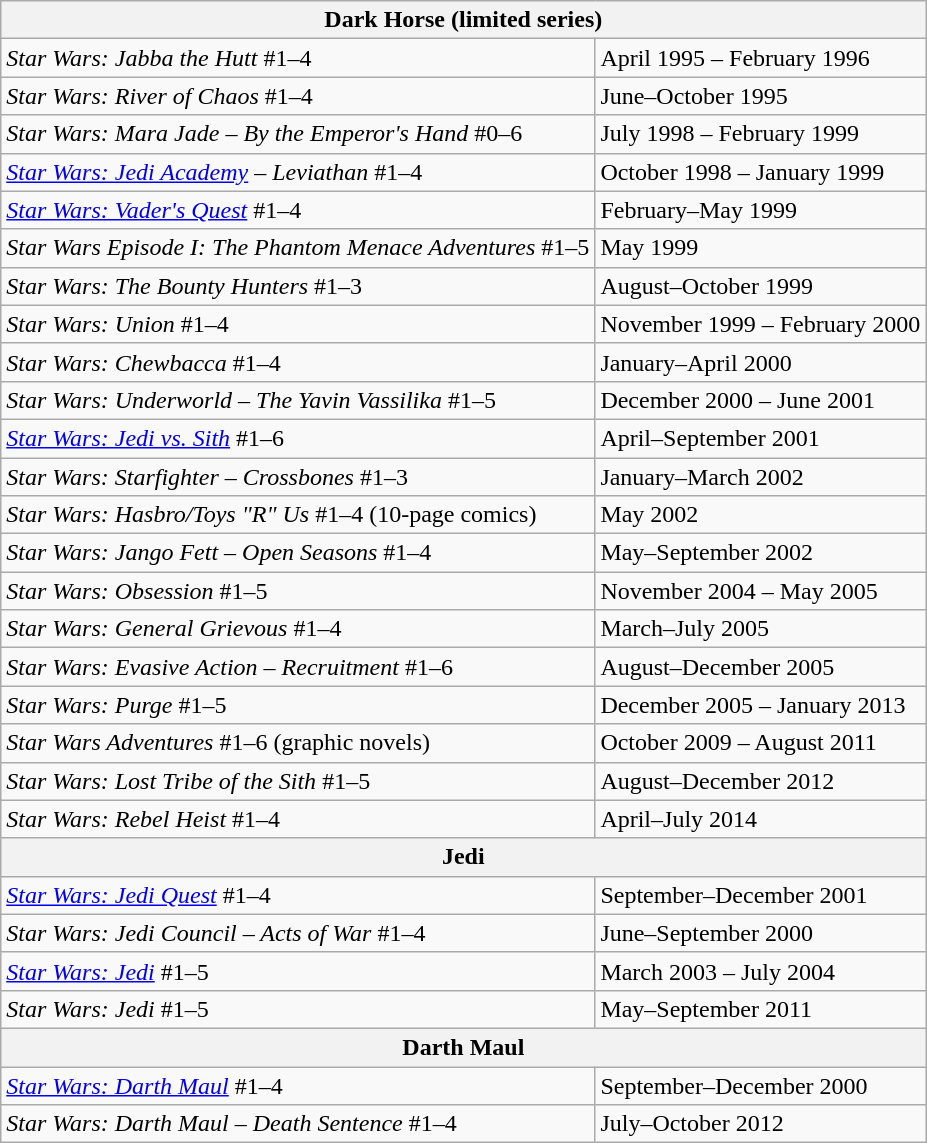<table class="wikitable">
<tr>
<th colspan="2">Dark Horse (limited series)</th>
</tr>
<tr>
<td><em>Star Wars: Jabba the Hutt</em> #1–4</td>
<td>April 1995 – February 1996</td>
</tr>
<tr>
<td><em>Star Wars: River of Chaos</em> #1–4</td>
<td>June–October 1995</td>
</tr>
<tr>
<td><em>Star Wars: Mara Jade – By the Emperor's Hand</em> #0–6</td>
<td>July 1998 – February 1999</td>
</tr>
<tr>
<td><em><a href='#'>Star Wars: Jedi Academy</a> – Leviathan</em> #1–4</td>
<td>October 1998 – January 1999</td>
</tr>
<tr>
<td><em><a href='#'>Star Wars: Vader's Quest</a></em> #1–4</td>
<td>February–May 1999</td>
</tr>
<tr>
<td><em>Star Wars Episode I: The Phantom Menace Adventures</em> #1–5</td>
<td>May 1999</td>
</tr>
<tr>
<td><em>Star Wars: The Bounty Hunters</em> #1–3</td>
<td>August–October 1999</td>
</tr>
<tr>
<td><em>Star Wars: Union</em> #1–4</td>
<td>November 1999 – February 2000</td>
</tr>
<tr>
<td><em>Star Wars: Chewbacca</em> #1–4</td>
<td>January–April 2000</td>
</tr>
<tr>
<td><em>Star Wars: Underworld – The Yavin Vassilika</em> #1–5</td>
<td>December 2000 – June 2001</td>
</tr>
<tr>
<td><em><a href='#'>Star Wars: Jedi vs. Sith</a></em> #1–6</td>
<td>April–September 2001</td>
</tr>
<tr>
<td><em>Star Wars: Starfighter – Crossbones</em> #1–3</td>
<td>January–March 2002</td>
</tr>
<tr>
<td><em>Star Wars: Hasbro/Toys "R" Us</em> #1–4 (10-page comics)</td>
<td>May 2002</td>
</tr>
<tr>
<td><em>Star Wars: Jango Fett – Open Seasons</em> #1–4</td>
<td>May–September 2002</td>
</tr>
<tr>
<td><em>Star Wars: Obsession</em> #1–5</td>
<td>November 2004 – May 2005</td>
</tr>
<tr>
<td><em>Star Wars: General Grievous</em> #1–4</td>
<td>March–July 2005</td>
</tr>
<tr>
<td><em>Star Wars: Evasive Action – Recruitment</em> #1–6</td>
<td>August–December 2005</td>
</tr>
<tr>
<td><em>Star Wars: Purge</em> #1–5</td>
<td>December 2005 – January 2013</td>
</tr>
<tr>
<td><em>Star Wars Adventures</em> #1–6 (graphic novels)</td>
<td>October 2009 – August 2011</td>
</tr>
<tr>
<td><em>Star Wars: Lost Tribe of the Sith</em> #1–5</td>
<td>August–December 2012</td>
</tr>
<tr>
<td><em>Star Wars: Rebel Heist</em> #1–4</td>
<td>April–July 2014</td>
</tr>
<tr>
<th colspan="2">Jedi</th>
</tr>
<tr>
<td><em><a href='#'>Star Wars: Jedi Quest</a></em> #1–4</td>
<td>September–December 2001</td>
</tr>
<tr>
<td><em>Star Wars: Jedi Council – Acts of War</em> #1–4</td>
<td>June–September 2000</td>
</tr>
<tr>
<td><em><a href='#'>Star Wars: Jedi</a></em> #1–5</td>
<td>March 2003 – July 2004</td>
</tr>
<tr>
<td><em>Star Wars: Jedi</em> #1–5</td>
<td>May–September 2011</td>
</tr>
<tr>
<th colspan="2">Darth Maul</th>
</tr>
<tr>
<td><em><a href='#'>Star Wars: Darth Maul</a></em> #1–4</td>
<td>September–December 2000</td>
</tr>
<tr>
<td><em>Star Wars: Darth Maul – Death Sentence</em> #1–4</td>
<td>July–October 2012</td>
</tr>
</table>
